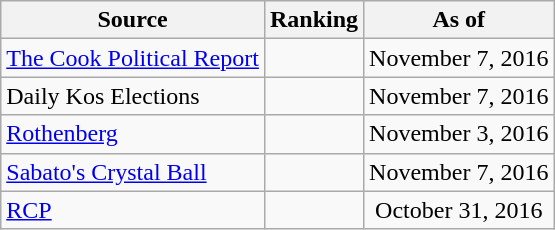<table class="wikitable" style="text-align:center">
<tr>
<th>Source</th>
<th>Ranking</th>
<th>As of</th>
</tr>
<tr>
<td align=left><a href='#'>The Cook Political Report</a></td>
<td></td>
<td>November 7, 2016</td>
</tr>
<tr>
<td align=left>Daily Kos Elections</td>
<td></td>
<td>November 7, 2016</td>
</tr>
<tr>
<td align=left><a href='#'>Rothenberg</a></td>
<td></td>
<td>November 3, 2016</td>
</tr>
<tr>
<td align=left><a href='#'>Sabato's Crystal Ball</a></td>
<td></td>
<td>November 7, 2016</td>
</tr>
<tr>
<td align="left"><a href='#'>RCP</a></td>
<td></td>
<td>October 31, 2016</td>
</tr>
</table>
